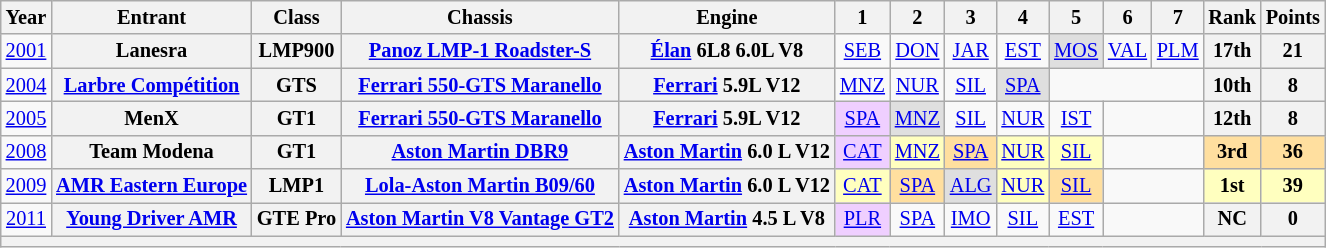<table class="wikitable" style="text-align:center; font-size:85%">
<tr>
<th>Year</th>
<th>Entrant</th>
<th>Class</th>
<th>Chassis</th>
<th>Engine</th>
<th>1</th>
<th>2</th>
<th>3</th>
<th>4</th>
<th>5</th>
<th>6</th>
<th>7</th>
<th>Rank</th>
<th>Points</th>
</tr>
<tr>
<td><a href='#'>2001</a></td>
<th>Lanesra</th>
<th>LMP900</th>
<th nowrap><a href='#'>Panoz LMP-1 Roadster-S</a></th>
<th nowrap><a href='#'>Élan</a> 6L8 6.0L V8</th>
<td><a href='#'>SEB</a></td>
<td><a href='#'>DON</a></td>
<td><a href='#'>JAR</a></td>
<td><a href='#'>EST</a></td>
<td style="background:#DFDFDF;"><a href='#'>MOS</a><br></td>
<td><a href='#'>VAL</a></td>
<td><a href='#'>PLM</a></td>
<th>17th</th>
<th>21</th>
</tr>
<tr>
<td><a href='#'>2004</a></td>
<th nowrap><a href='#'>Larbre Compétition</a></th>
<th>GTS</th>
<th nowrap><a href='#'>Ferrari 550-GTS Maranello</a></th>
<th nowrap><a href='#'>Ferrari</a> 5.9L V12</th>
<td><a href='#'>MNZ</a></td>
<td><a href='#'>NUR</a></td>
<td><a href='#'>SIL</a></td>
<td style="background:#DFDFDF;"><a href='#'>SPA</a><br></td>
<td colspan=3></td>
<th>10th</th>
<th>8</th>
</tr>
<tr>
<td><a href='#'>2005</a></td>
<th>MenX</th>
<th>GT1</th>
<th nowrap><a href='#'>Ferrari 550-GTS Maranello</a></th>
<th nowrap><a href='#'>Ferrari</a> 5.9L V12</th>
<td style="background:#EFCFFF;"><a href='#'>SPA</a><br></td>
<td style="background:#DFDFDF;"><a href='#'>MNZ</a><br></td>
<td><a href='#'>SIL</a></td>
<td><a href='#'>NUR</a></td>
<td><a href='#'>IST</a></td>
<td colspan=2></td>
<th>12th</th>
<th>8</th>
</tr>
<tr>
<td><a href='#'>2008</a></td>
<th nowrap>Team Modena</th>
<th>GT1</th>
<th nowrap><a href='#'>Aston Martin DBR9</a></th>
<th nowrap><a href='#'>Aston Martin</a> 6.0 L V12</th>
<td style="background:#EFCFFF;"><a href='#'>CAT</a><br></td>
<td style="background:#FFFFBF;"><a href='#'>MNZ</a><br></td>
<td style="background:#FFDF9F;"><a href='#'>SPA</a><br></td>
<td style="background:#FFFFBF;"><a href='#'>NUR</a><br></td>
<td style="background:#FFFFBF;"><a href='#'>SIL</a><br></td>
<td colspan=2></td>
<th style="background:#FFDF9F;">3rd</th>
<th style="background:#FFDF9F;">36</th>
</tr>
<tr>
<td><a href='#'>2009</a></td>
<th nowrap><a href='#'>AMR Eastern Europe</a></th>
<th>LMP1</th>
<th nowrap><a href='#'>Lola-Aston Martin B09/60</a></th>
<th nowrap><a href='#'>Aston Martin</a> 6.0 L V12</th>
<td style="background:#FFFFBF;"><a href='#'>CAT</a><br></td>
<td style="background:#FFDF9F;"><a href='#'>SPA</a><br></td>
<td style="background:#DFDFDF;"><a href='#'>ALG</a><br></td>
<td style="background:#FFFFBF;"><a href='#'>NUR</a><br></td>
<td style="background:#FFDF9F;"><a href='#'>SIL</a><br></td>
<td colspan=2></td>
<th style="background:#FFFFBF;">1st</th>
<th style="background:#FFFFBF;">39</th>
</tr>
<tr>
<td><a href='#'>2011</a></td>
<th nowrap><a href='#'>Young Driver AMR</a></th>
<th nowrap>GTE Pro</th>
<th nowrap><a href='#'>Aston Martin V8 Vantage GT2</a></th>
<th nowrap><a href='#'>Aston Martin</a> 4.5 L V8</th>
<td style="background:#EFCFFF;"><a href='#'>PLR</a><br></td>
<td><a href='#'>SPA</a></td>
<td><a href='#'>IMO</a></td>
<td><a href='#'>SIL</a></td>
<td><a href='#'>EST</a></td>
<td colspan=2></td>
<th>NC</th>
<th>0</th>
</tr>
<tr>
<th colspan="14"></th>
</tr>
</table>
